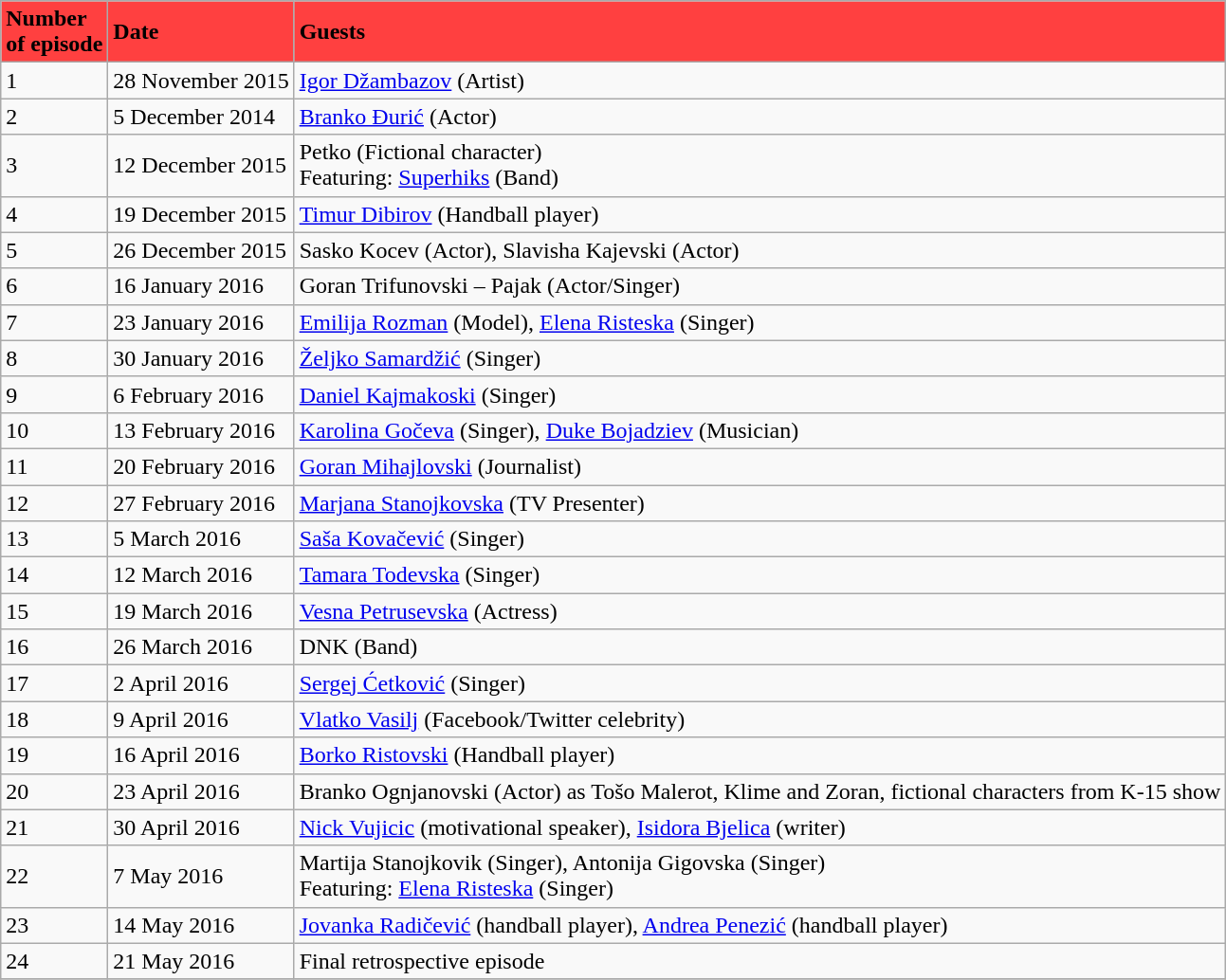<table class="wikitable" align="center">
<tr bgcolor="#FF4040">
<td><strong>Number<br>of episode</strong></td>
<td><strong>Date</strong></td>
<td><strong>Guests</strong></td>
</tr>
<tr>
<td>1</td>
<td>28 November 2015</td>
<td><a href='#'>Igor Džambazov</a> (Artist)</td>
</tr>
<tr>
<td>2</td>
<td>5 December 2014</td>
<td><a href='#'>Branko Đurić</a> (Actor)</td>
</tr>
<tr>
<td>3</td>
<td>12 December 2015</td>
<td>Petko (Fictional character)<br>Featuring: <a href='#'>Superhiks</a>  (Band)</td>
</tr>
<tr>
<td>4</td>
<td>19 December 2015</td>
<td><a href='#'>Timur Dibirov</a> (Handball player)</td>
</tr>
<tr>
<td>5</td>
<td>26 December 2015</td>
<td>Sasko Kocev (Actor), Slavisha Kajevski  (Actor)</td>
</tr>
<tr>
<td>6</td>
<td>16 January 2016</td>
<td>Goran Trifunovski – Pajak (Actor/Singer)</td>
</tr>
<tr>
<td>7</td>
<td>23 January 2016</td>
<td><a href='#'>Emilija Rozman</a> (Model), <a href='#'>Elena Risteska</a> (Singer)</td>
</tr>
<tr>
<td>8</td>
<td>30 January 2016</td>
<td><a href='#'>Željko Samardžić</a> (Singer)</td>
</tr>
<tr>
<td>9</td>
<td>6 February 2016</td>
<td><a href='#'>Daniel Kajmakoski</a> (Singer)</td>
</tr>
<tr>
<td>10</td>
<td>13 February 2016</td>
<td><a href='#'>Karolina Gočeva</a> (Singer), <a href='#'>Duke Bojadziev</a> (Musician)</td>
</tr>
<tr>
<td>11</td>
<td>20 February 2016</td>
<td><a href='#'>Goran Mihajlovski</a> (Journalist)</td>
</tr>
<tr>
<td>12</td>
<td>27 February 2016</td>
<td><a href='#'>Marjana Stanojkovska</a> (TV Presenter)</td>
</tr>
<tr>
<td>13</td>
<td>5 March 2016</td>
<td><a href='#'>Saša Kovačević</a> (Singer)</td>
</tr>
<tr>
<td>14</td>
<td>12 March 2016</td>
<td><a href='#'>Tamara Todevska</a> (Singer)</td>
</tr>
<tr>
<td>15</td>
<td>19 March 2016</td>
<td><a href='#'>Vesna Petrusevska</a> (Actress)</td>
</tr>
<tr>
<td>16</td>
<td>26 March 2016</td>
<td>DNK (Band)</td>
</tr>
<tr>
<td>17</td>
<td>2 April 2016</td>
<td><a href='#'>Sergej Ćetković</a> (Singer)</td>
</tr>
<tr>
<td>18</td>
<td>9 April 2016</td>
<td><a href='#'>Vlatko Vasilj</a> (Facebook/Twitter celebrity)</td>
</tr>
<tr>
<td>19</td>
<td>16 April 2016</td>
<td><a href='#'>Borko Ristovski</a> (Handball player)</td>
</tr>
<tr>
<td>20</td>
<td>23 April 2016</td>
<td>Branko Ognjanovski (Actor) as Tošo Malerot, Klime and Zoran, fictional characters from K-15 show</td>
</tr>
<tr>
<td>21</td>
<td>30 April 2016</td>
<td><a href='#'>Nick Vujicic</a> (motivational speaker), <a href='#'>Isidora Bjelica</a> (writer)</td>
</tr>
<tr>
<td>22</td>
<td>7 May 2016</td>
<td>Martija Stanojkovik (Singer), Antonija Gigovska (Singer)<br>Featuring: <a href='#'>Elena Risteska</a> (Singer)</td>
</tr>
<tr>
<td>23</td>
<td>14 May 2016</td>
<td><a href='#'>Jovanka Radičević</a> (handball player), <a href='#'>Andrea Penezić</a> (handball player)</td>
</tr>
<tr>
<td>24</td>
<td>21 May 2016</td>
<td>Final retrospective episode</td>
</tr>
<tr>
</tr>
</table>
